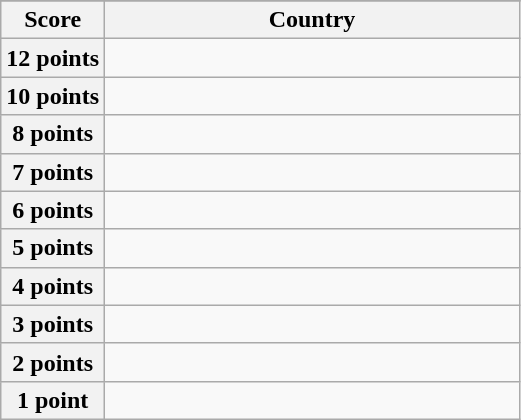<table class="wikitable">
<tr>
</tr>
<tr>
<th scope="col" width="20%">Score</th>
<th scope="col">Country</th>
</tr>
<tr>
<th scope="row">12 points</th>
<td></td>
</tr>
<tr>
<th scope="row">10 points</th>
<td></td>
</tr>
<tr>
<th scope="row">8 points</th>
<td></td>
</tr>
<tr>
<th scope="row">7 points</th>
<td></td>
</tr>
<tr>
<th scope="row">6 points</th>
<td></td>
</tr>
<tr>
<th scope="row">5 points</th>
<td></td>
</tr>
<tr>
<th scope="row">4 points</th>
<td></td>
</tr>
<tr>
<th scope="row">3 points</th>
<td></td>
</tr>
<tr>
<th scope="row">2 points</th>
<td></td>
</tr>
<tr>
<th scope="row">1 point</th>
<td></td>
</tr>
</table>
